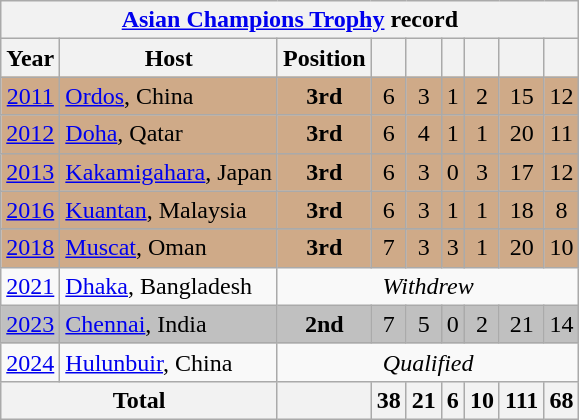<table class="wikitable" style="text-align: center;">
<tr>
<th colspan=10><a href='#'>Asian Champions Trophy</a> record</th>
</tr>
<tr>
<th>Year</th>
<th>Host</th>
<th>Position</th>
<th></th>
<th></th>
<th></th>
<th></th>
<th></th>
<th></th>
</tr>
<tr bgcolor=#CFAA88>
<td><a href='#'>2011</a></td>
<td align=left> <a href='#'>Ordos</a>, China</td>
<td><strong>3rd</strong></td>
<td>6</td>
<td>3</td>
<td>1</td>
<td>2</td>
<td>15</td>
<td>12</td>
</tr>
<tr bgcolor=#CFAA88>
<td><a href='#'>2012</a></td>
<td align=left> <a href='#'>Doha</a>, Qatar</td>
<td><strong>3rd</strong></td>
<td>6</td>
<td>4</td>
<td>1</td>
<td>1</td>
<td>20</td>
<td>11</td>
</tr>
<tr bgcolor=#CFAA88>
<td><a href='#'>2013</a></td>
<td align=left> <a href='#'>Kakamigahara</a>, Japan</td>
<td><strong>3rd</strong></td>
<td>6</td>
<td>3</td>
<td>0</td>
<td>3</td>
<td>17</td>
<td>12</td>
</tr>
<tr bgcolor=#CFAA88>
<td><a href='#'>2016</a></td>
<td align=left>  <a href='#'>Kuantan</a>, Malaysia</td>
<td><strong>3rd</strong></td>
<td>6</td>
<td>3</td>
<td>1</td>
<td>1</td>
<td>18</td>
<td>8</td>
</tr>
<tr>
</tr>
<tr bgcolor=#CFAA88>
<td><a href='#'>2018</a></td>
<td align=left> <a href='#'>Muscat</a>, Oman</td>
<td><strong>3rd</strong></td>
<td>7</td>
<td>3</td>
<td>3</td>
<td>1</td>
<td>20</td>
<td>10</td>
</tr>
<tr>
<td><a href='#'>2021</a></td>
<td align=left> <a href='#'>Dhaka</a>, Bangladesh</td>
<td colspan=7><em>Withdrew</em></td>
</tr>
<tr bgcolor=silver>
<td><a href='#'>2023</a></td>
<td align=left> <a href='#'>Chennai</a>, India</td>
<td><strong>2nd</strong></td>
<td>7</td>
<td>5</td>
<td>0</td>
<td>2</td>
<td>21</td>
<td>14</td>
</tr>
<tr>
<td><a href='#'>2024</a></td>
<td align=left> <a href='#'>Hulunbuir</a>, China</td>
<td colspan=7><em>Qualified</em></td>
</tr>
<tr>
<th colspan="2">Total</th>
<th></th>
<th>38</th>
<th>21</th>
<th>6</th>
<th>10</th>
<th>111</th>
<th>68</th>
</tr>
</table>
